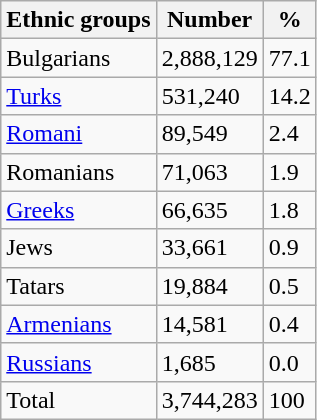<table class="wikitable">
<tr>
<th>Ethnic groups</th>
<th>Number</th>
<th>%</th>
</tr>
<tr>
<td>Bulgarians</td>
<td>2,888,129</td>
<td>77.1</td>
</tr>
<tr>
<td><a href='#'>Turks</a></td>
<td>531,240</td>
<td>14.2</td>
</tr>
<tr>
<td><a href='#'>Romani</a></td>
<td>89,549</td>
<td>2.4</td>
</tr>
<tr>
<td>Romanians</td>
<td>71,063</td>
<td>1.9</td>
</tr>
<tr>
<td><a href='#'>Greeks</a></td>
<td>66,635</td>
<td>1.8</td>
</tr>
<tr>
<td>Jews</td>
<td>33,661</td>
<td>0.9</td>
</tr>
<tr>
<td>Tatars</td>
<td>19,884</td>
<td>0.5</td>
</tr>
<tr>
<td><a href='#'>Armenians</a></td>
<td>14,581</td>
<td>0.4</td>
</tr>
<tr>
<td><a href='#'>Russians</a></td>
<td>1,685</td>
<td>0.0</td>
</tr>
<tr>
<td>Total</td>
<td>3,744,283</td>
<td>100</td>
</tr>
</table>
